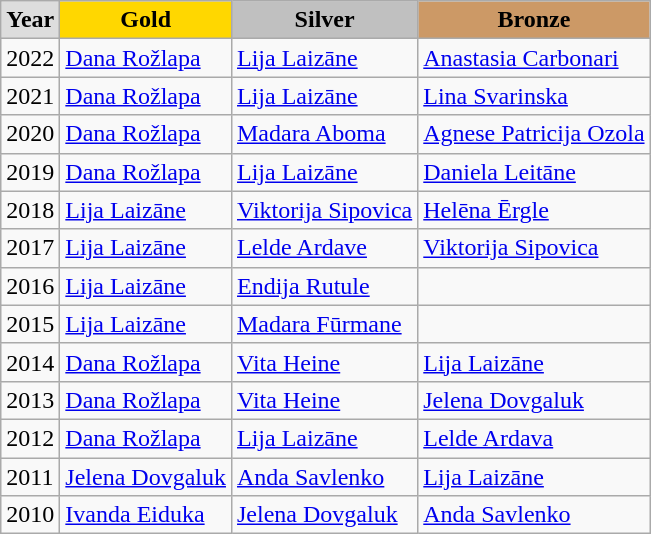<table class="wikitable" style="text-align:left;">
<tr>
<td style="background:#DDDDDD; font-weight:bold; text-align:center;">Year</td>
<td style="background:gold; font-weight:bold; text-align:center;">Gold</td>
<td style="background:silver; font-weight:bold; text-align:center;">Silver</td>
<td style="background:#cc9966; font-weight:bold; text-align:center;">Bronze</td>
</tr>
<tr>
<td>2022</td>
<td><a href='#'>Dana Rožlapa</a></td>
<td><a href='#'>Lija Laizāne</a></td>
<td><a href='#'>Anastasia Carbonari</a></td>
</tr>
<tr>
<td>2021</td>
<td><a href='#'>Dana Rožlapa</a></td>
<td><a href='#'>Lija Laizāne</a></td>
<td><a href='#'>Lina Svarinska</a></td>
</tr>
<tr>
<td>2020</td>
<td><a href='#'>Dana Rožlapa</a></td>
<td><a href='#'>Madara Aboma</a></td>
<td><a href='#'>Agnese Patricija Ozola</a></td>
</tr>
<tr>
<td>2019</td>
<td><a href='#'>Dana Rožlapa</a></td>
<td><a href='#'>Lija Laizāne</a></td>
<td><a href='#'>Daniela Leitāne</a></td>
</tr>
<tr>
<td>2018</td>
<td><a href='#'>Lija Laizāne</a></td>
<td><a href='#'>Viktorija Sipovica</a></td>
<td><a href='#'>Helēna Ērgle</a></td>
</tr>
<tr>
<td>2017</td>
<td><a href='#'>Lija Laizāne</a></td>
<td><a href='#'>Lelde Ardave</a></td>
<td><a href='#'>Viktorija Sipovica</a></td>
</tr>
<tr>
<td>2016</td>
<td><a href='#'>Lija Laizāne</a></td>
<td><a href='#'>Endija Rutule</a></td>
<td></td>
</tr>
<tr>
<td>2015</td>
<td><a href='#'>Lija Laizāne</a></td>
<td><a href='#'>Madara Fūrmane</a></td>
<td></td>
</tr>
<tr>
<td>2014</td>
<td><a href='#'>Dana Rožlapa</a></td>
<td><a href='#'>Vita Heine</a></td>
<td><a href='#'>Lija Laizāne</a></td>
</tr>
<tr>
<td>2013</td>
<td><a href='#'>Dana Rožlapa</a></td>
<td><a href='#'>Vita Heine</a></td>
<td><a href='#'>Jelena Dovgaluk</a></td>
</tr>
<tr>
<td>2012</td>
<td><a href='#'>Dana Rožlapa</a></td>
<td><a href='#'>Lija Laizāne</a></td>
<td><a href='#'>Lelde Ardava</a></td>
</tr>
<tr>
<td>2011</td>
<td><a href='#'>Jelena Dovgaluk</a></td>
<td><a href='#'>Anda Savlenko</a></td>
<td><a href='#'>Lija Laizāne</a></td>
</tr>
<tr>
<td>2010</td>
<td><a href='#'>Ivanda Eiduka</a></td>
<td><a href='#'>Jelena Dovgaluk</a></td>
<td><a href='#'>Anda Savlenko</a></td>
</tr>
</table>
